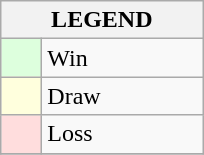<table class="wikitable" border="1">
<tr>
<th colspan="2">LEGEND</th>
</tr>
<tr>
<td style="background:#ddffdd;" width=20> </td>
<td width=100>Win</td>
</tr>
<tr>
<td style="background:#ffffdd"  width=20> </td>
<td width=100>Draw</td>
</tr>
<tr>
<td style="background:#ffdddd;" width=20> </td>
<td width=100>Loss</td>
</tr>
<tr>
</tr>
</table>
